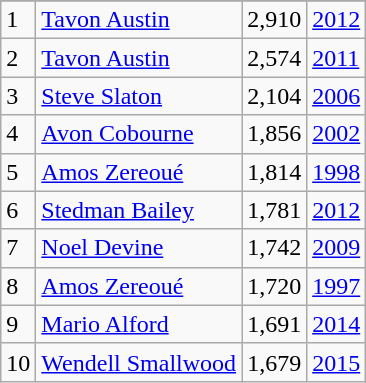<table class="wikitable">
<tr>
</tr>
<tr>
<td>1</td>
<td><a href='#'>Tavon Austin</a></td>
<td><abbr>2,910</abbr></td>
<td><a href='#'>2012</a></td>
</tr>
<tr>
<td>2</td>
<td><a href='#'>Tavon Austin</a></td>
<td><abbr>2,574</abbr></td>
<td><a href='#'>2011</a></td>
</tr>
<tr>
<td>3</td>
<td><a href='#'>Steve Slaton</a></td>
<td><abbr>2,104</abbr></td>
<td><a href='#'>2006</a></td>
</tr>
<tr>
<td>4</td>
<td><a href='#'>Avon Cobourne</a></td>
<td><abbr>1,856</abbr></td>
<td><a href='#'>2002</a></td>
</tr>
<tr>
<td>5</td>
<td><a href='#'>Amos Zereoué</a></td>
<td><abbr>1,814</abbr></td>
<td><a href='#'>1998</a></td>
</tr>
<tr>
<td>6</td>
<td><a href='#'>Stedman Bailey</a></td>
<td><abbr>1,781</abbr></td>
<td><a href='#'>2012</a></td>
</tr>
<tr>
<td>7</td>
<td><a href='#'>Noel Devine</a></td>
<td><abbr>1,742</abbr></td>
<td><a href='#'>2009</a></td>
</tr>
<tr>
<td>8</td>
<td><a href='#'>Amos Zereoué</a></td>
<td><abbr>1,720</abbr></td>
<td><a href='#'>1997</a></td>
</tr>
<tr>
<td>9</td>
<td><a href='#'>Mario Alford</a></td>
<td><abbr>1,691</abbr></td>
<td><a href='#'>2014</a></td>
</tr>
<tr>
<td>10</td>
<td><a href='#'>Wendell Smallwood</a></td>
<td><abbr>1,679</abbr></td>
<td><a href='#'>2015</a></td>
</tr>
</table>
